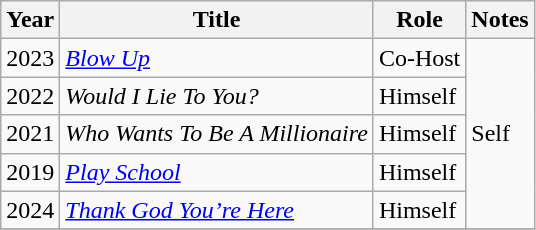<table class="wikitable sortable">
<tr>
<th>Year</th>
<th>Title</th>
<th>Role</th>
<th>Notes</th>
</tr>
<tr>
<td>2023</td>
<td><em><a href='#'>Blow Up</a></em></td>
<td>Co-Host</td>
<td rowspan="5">Self</td>
</tr>
<tr>
<td>2022</td>
<td><em>Would I Lie To You?</em></td>
<td>Himself</td>
</tr>
<tr>
<td>2021</td>
<td><em>Who Wants To Be A Millionaire</em></td>
<td>Himself</td>
</tr>
<tr>
<td>2019</td>
<td><em><a href='#'>Play School</a></em></td>
<td>Himself</td>
</tr>
<tr>
<td>2024</td>
<td><em><a href='#'>Thank God You’re Here</a></em></td>
<td>Himself</td>
</tr>
<tr>
</tr>
</table>
